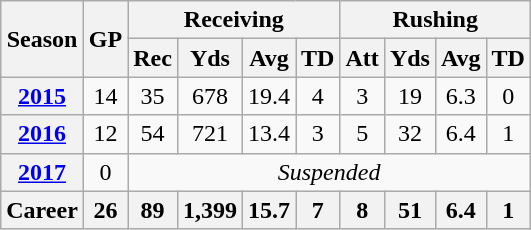<table class="wikitable" style="text-align: center;">
<tr>
<th rowspan="2">Season</th>
<th rowspan="2">GP</th>
<th colspan="4">Receiving</th>
<th colspan="4">Rushing</th>
</tr>
<tr>
<th>Rec</th>
<th>Yds</th>
<th>Avg</th>
<th>TD</th>
<th>Att</th>
<th>Yds</th>
<th>Avg</th>
<th>TD</th>
</tr>
<tr>
<th><a href='#'>2015</a></th>
<td>14</td>
<td>35</td>
<td>678</td>
<td>19.4</td>
<td>4</td>
<td>3</td>
<td>19</td>
<td>6.3</td>
<td>0</td>
</tr>
<tr>
<th><a href='#'>2016</a></th>
<td>12</td>
<td>54</td>
<td>721</td>
<td>13.4</td>
<td>3</td>
<td>5</td>
<td>32</td>
<td>6.4</td>
<td>1</td>
</tr>
<tr>
<th><a href='#'>2017</a></th>
<td>0</td>
<td colspan="8"><em>Suspended</em></td>
</tr>
<tr>
<th>Career</th>
<th>26</th>
<th>89</th>
<th>1,399</th>
<th>15.7</th>
<th>7</th>
<th>8</th>
<th>51</th>
<th>6.4</th>
<th>1</th>
</tr>
</table>
